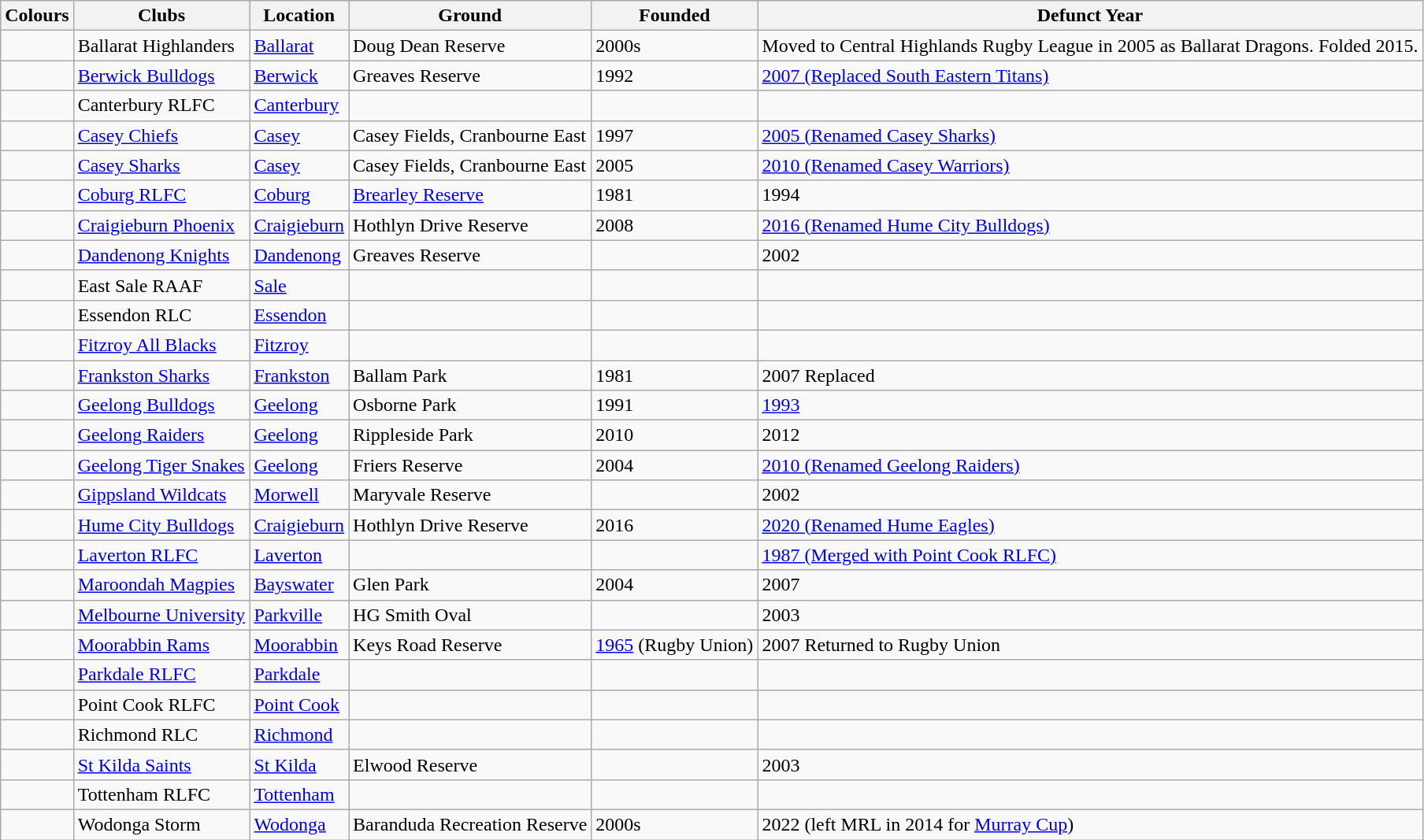<table class="wikitable">
<tr>
<th>Colours</th>
<th>Clubs</th>
<th>Location</th>
<th>Ground</th>
<th>Founded</th>
<th>Defunct Year</th>
</tr>
<tr>
<td></td>
<td>Ballarat Highlanders</td>
<td><a href='#'>Ballarat</a></td>
<td>Doug Dean Reserve</td>
<td>2000s</td>
<td>Moved to Central Highlands Rugby League in 2005 as Ballarat Dragons. Folded 2015.</td>
</tr>
<tr>
<td></td>
<td><a href='#'>Berwick Bulldogs</a></td>
<td><a href='#'>Berwick</a></td>
<td>Greaves Reserve</td>
<td>1992</td>
<td><a href='#'>2007 (Replaced South Eastern Titans)</a></td>
</tr>
<tr>
<td></td>
<td>Canterbury RLFC</td>
<td><a href='#'>Canterbury</a></td>
<td></td>
<td></td>
<td></td>
</tr>
<tr>
<td></td>
<td><a href='#'>Casey Chiefs</a></td>
<td><a href='#'>Casey</a></td>
<td>Casey Fields, Cranbourne East</td>
<td>1997</td>
<td><a href='#'>2005 (Renamed Casey Sharks)</a></td>
</tr>
<tr>
<td></td>
<td><a href='#'>Casey Sharks</a></td>
<td><a href='#'>Casey</a></td>
<td>Casey Fields, Cranbourne East</td>
<td>2005</td>
<td><a href='#'>2010 (Renamed Casey Warriors)</a></td>
</tr>
<tr>
<td></td>
<td><a href='#'>Coburg RLFC</a></td>
<td><a href='#'>Coburg</a></td>
<td><a href='#'>Brearley Reserve</a></td>
<td>1981</td>
<td>1994</td>
</tr>
<tr>
<td></td>
<td><a href='#'>Craigieburn Phoenix</a></td>
<td><a href='#'>Craigieburn</a></td>
<td>Hothlyn Drive Reserve</td>
<td>2008</td>
<td><a href='#'>2016 (Renamed Hume City Bulldogs)</a></td>
</tr>
<tr>
<td></td>
<td><a href='#'>Dandenong Knights</a></td>
<td><a href='#'>Dandenong</a></td>
<td>Greaves Reserve</td>
<td></td>
<td>2002</td>
</tr>
<tr>
<td></td>
<td>East Sale RAAF</td>
<td><a href='#'>Sale</a></td>
<td></td>
<td></td>
<td></td>
</tr>
<tr>
<td></td>
<td>Essendon RLC</td>
<td><a href='#'>Essendon</a></td>
<td></td>
<td></td>
<td></td>
</tr>
<tr>
<td></td>
<td><a href='#'>Fitzroy All Blacks</a></td>
<td><a href='#'>Fitzroy</a></td>
<td></td>
<td></td>
<td></td>
</tr>
<tr>
<td></td>
<td><a href='#'>Frankston Sharks</a></td>
<td><a href='#'>Frankston</a></td>
<td>Ballam Park</td>
<td>1981</td>
<td>2007 Replaced</td>
</tr>
<tr>
<td></td>
<td><a href='#'>Geelong Bulldogs</a></td>
<td><a href='#'>Geelong</a></td>
<td>Osborne Park</td>
<td>1991</td>
<td><a href='#'>1993</a></td>
</tr>
<tr>
<td></td>
<td><a href='#'>Geelong Raiders</a></td>
<td><a href='#'>Geelong</a></td>
<td>Rippleside Park</td>
<td>2010</td>
<td>2012</td>
</tr>
<tr>
<td></td>
<td><a href='#'>Geelong Tiger Snakes</a></td>
<td><a href='#'>Geelong</a></td>
<td>Friers Reserve</td>
<td>2004</td>
<td><a href='#'>2010 (Renamed Geelong Raiders)</a></td>
</tr>
<tr>
<td></td>
<td><a href='#'>Gippsland Wildcats</a></td>
<td><a href='#'>Morwell</a></td>
<td>Maryvale Reserve</td>
<td></td>
<td>2002</td>
</tr>
<tr>
<td></td>
<td><a href='#'>Hume City Bulldogs</a></td>
<td><a href='#'>Craigieburn</a></td>
<td>Hothlyn Drive Reserve</td>
<td>2016</td>
<td><a href='#'>2020 (Renamed Hume Eagles)</a></td>
</tr>
<tr>
<td></td>
<td><a href='#'>Laverton RLFC</a></td>
<td><a href='#'>Laverton</a></td>
<td></td>
<td></td>
<td><a href='#'>1987 (Merged with Point Cook RLFC)</a></td>
</tr>
<tr>
<td></td>
<td><a href='#'>Maroondah Magpies</a></td>
<td><a href='#'>Bayswater</a></td>
<td>Glen Park</td>
<td>2004</td>
<td>2007</td>
</tr>
<tr>
<td></td>
<td><a href='#'>Melbourne University</a></td>
<td><a href='#'>Parkville</a></td>
<td>HG Smith Oval</td>
<td></td>
<td>2003</td>
</tr>
<tr>
<td></td>
<td><a href='#'>Moorabbin Rams</a></td>
<td><a href='#'>Moorabbin</a></td>
<td>Keys Road Reserve</td>
<td><a href='#'>1965</a> (Rugby Union)</td>
<td>2007 Returned to Rugby Union</td>
</tr>
<tr>
<td></td>
<td><a href='#'>Parkdale RLFC</a></td>
<td><a href='#'>Parkdale</a></td>
<td></td>
<td></td>
<td></td>
</tr>
<tr>
<td></td>
<td>Point Cook RLFC</td>
<td><a href='#'>Point Cook</a></td>
<td></td>
<td></td>
<td></td>
</tr>
<tr>
<td></td>
<td>Richmond RLC</td>
<td><a href='#'>Richmond</a></td>
<td></td>
<td></td>
<td></td>
</tr>
<tr>
<td></td>
<td><a href='#'>St Kilda Saints</a></td>
<td><a href='#'>St Kilda</a></td>
<td>Elwood Reserve</td>
<td></td>
<td>2003</td>
</tr>
<tr>
<td></td>
<td>Tottenham RLFC</td>
<td><a href='#'>Tottenham</a></td>
<td></td>
<td></td>
<td></td>
</tr>
<tr>
<td></td>
<td>Wodonga Storm</td>
<td><a href='#'>Wodonga</a></td>
<td>Baranduda Recreation Reserve</td>
<td>2000s</td>
<td>2022 (left MRL in 2014 for <a href='#'>Murray Cup</a>)</td>
</tr>
</table>
